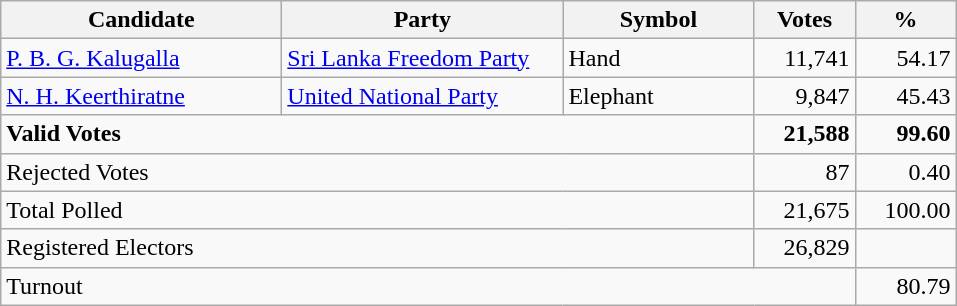<table class="wikitable" border="1" style="text-align:right;">
<tr>
<th align=left width="180">Candidate</th>
<th align=left width="180">Party</th>
<th align=left width="120">Symbol</th>
<th align=left width="60">Votes</th>
<th align=left width="60">%</th>
</tr>
<tr>
<td align=left><a href='#'>P. B. G. Kalugalla</a></td>
<td align=left><a href='#'>Sri Lanka Freedom Party</a></td>
<td align=left>Hand</td>
<td align=right>11,741</td>
<td align=right>54.17</td>
</tr>
<tr>
<td align=left><a href='#'>N. H. Keerthiratne</a></td>
<td align=left><a href='#'>United National Party</a></td>
<td align=left>Elephant</td>
<td align=right>9,847</td>
<td align=right>45.43</td>
</tr>
<tr>
<td align=left colspan=3><strong>Valid Votes</strong></td>
<td align=right><strong>21,588</strong></td>
<td align=right><strong>99.60</strong></td>
</tr>
<tr>
<td align=left colspan=3>Rejected Votes</td>
<td align=right>87</td>
<td align=right>0.40</td>
</tr>
<tr>
<td align=left colspan=3>Total Polled</td>
<td align=right>21,675</td>
<td align=right>100.00</td>
</tr>
<tr>
<td align=left colspan=3>Registered Electors</td>
<td align=right>26,829</td>
<td></td>
</tr>
<tr>
<td align=left colspan=4>Turnout</td>
<td align=right>80.79</td>
</tr>
</table>
